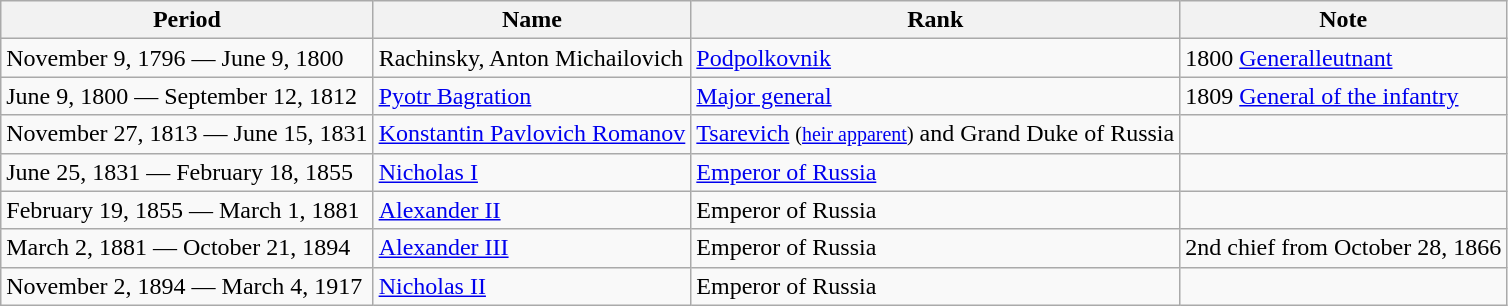<table class=wikitable>
<tr>
<th>Period</th>
<th>Name</th>
<th>Rank</th>
<th>Note</th>
</tr>
<tr 1>
<td>November 9, 1796 — June 9, 1800</td>
<td>Rachinsky, Anton Michailovich</td>
<td><a href='#'>Podpolkovnik</a></td>
<td>1800 <a href='#'>Generalleutnant</a></td>
</tr>
<tr 2>
<td>June 9, 1800 — September 12, 1812</td>
<td><a href='#'>Pyotr Bagration</a></td>
<td><a href='#'>Major general</a></td>
<td>1809 <a href='#'>General of the infantry</a></td>
</tr>
<tr 3>
<td>November 27, 1813 — June 15, 1831</td>
<td><a href='#'>Konstantin Pavlovich Romanov</a></td>
<td><a href='#'>Tsarevich</a> <small>(<a href='#'>heir apparent</a>)</small> and Grand Duke of Russia</td>
<td></td>
</tr>
<tr 4>
<td>June 25, 1831 — February 18, 1855</td>
<td><a href='#'>Nicholas I</a></td>
<td><a href='#'>
Emperor of Russia</a></td>
</tr>
<tr 5>
<td>February 19, 1855 — March 1, 1881</td>
<td><a href='#'>Alexander II</a></td>
<td>Emperor of Russia</td>
<td></td>
</tr>
<tr 6>
<td>March 2, 1881 — October 21, 1894</td>
<td><a href='#'>Alexander III</a></td>
<td>Emperor of Russia</td>
<td>2nd chief from October 28, 1866</td>
</tr>
<tr 7>
<td>November 2, 1894 — March 4, 1917</td>
<td><a href='#'>Nicholas II</a></td>
<td>Emperor of Russia</td>
</tr>
</table>
